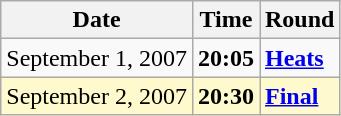<table class="wikitable">
<tr>
<th>Date</th>
<th>Time</th>
<th>Round</th>
</tr>
<tr>
<td>September 1, 2007</td>
<td><strong>20:05</strong></td>
<td><strong><a href='#'>Heats</a></strong></td>
</tr>
<tr style=background:lemonchiffon>
<td>September 2, 2007</td>
<td><strong>20:30</strong></td>
<td><strong><a href='#'>Final</a></strong></td>
</tr>
</table>
